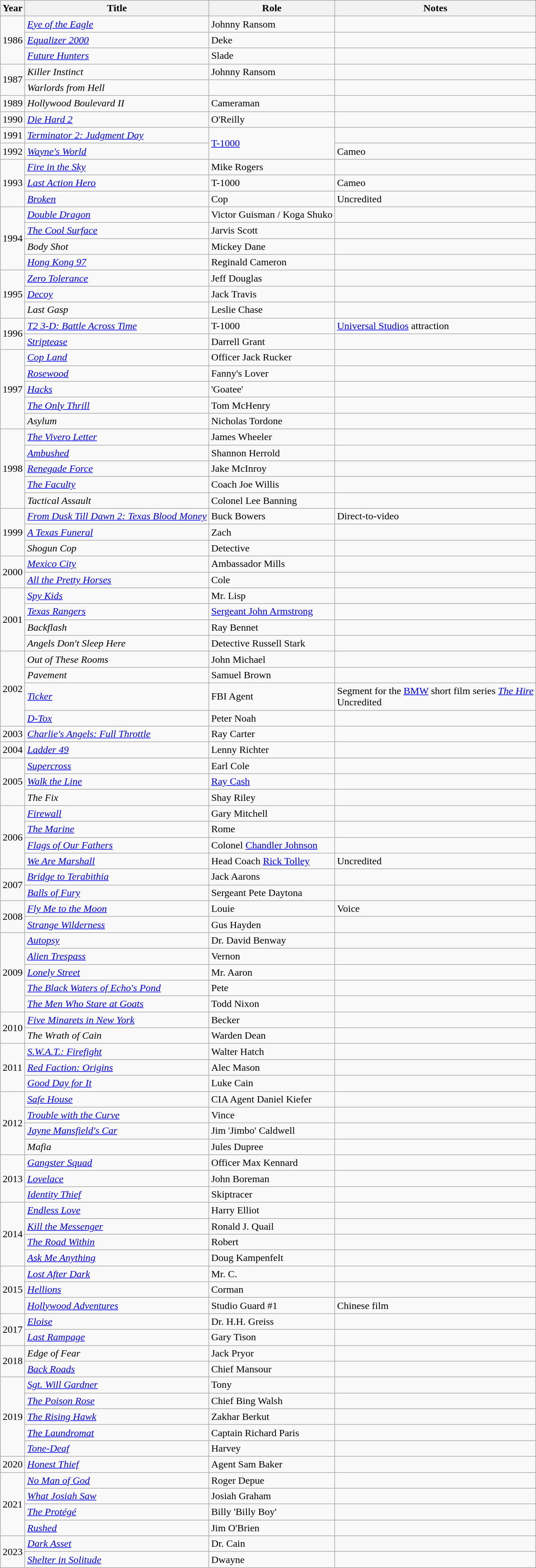<table class="wikitable sortable">
<tr>
<th>Year</th>
<th>Title</th>
<th>Role</th>
<th>Notes</th>
</tr>
<tr>
<td rowspan="3">1986</td>
<td><em><a href='#'>Eye of the Eagle</a></em></td>
<td>Johnny Ransom</td>
<td></td>
</tr>
<tr>
<td><em><a href='#'>Equalizer 2000</a></em></td>
<td>Deke</td>
<td></td>
</tr>
<tr>
<td><em><a href='#'>Future Hunters</a></em></td>
<td>Slade</td>
<td></td>
</tr>
<tr>
<td rowspan="2">1987</td>
<td><em>Killer Instinct</em></td>
<td>Johnny Ransom</td>
<td></td>
</tr>
<tr>
<td><em>Warlords from Hell</em></td>
<td></td>
<td></td>
</tr>
<tr>
<td>1989</td>
<td><em>Hollywood Boulevard II</em></td>
<td>Cameraman</td>
<td></td>
</tr>
<tr>
<td>1990</td>
<td><em><a href='#'>Die Hard 2</a></em></td>
<td>O'Reilly</td>
<td></td>
</tr>
<tr>
<td>1991</td>
<td><em><a href='#'>Terminator 2: Judgment Day</a></em></td>
<td rowspan="2"><a href='#'>T-1000</a></td>
<td></td>
</tr>
<tr>
<td>1992</td>
<td><em><a href='#'>Wayne's World</a></em></td>
<td>Cameo</td>
</tr>
<tr>
<td rowspan="3">1993</td>
<td><em><a href='#'>Fire in the Sky</a></em></td>
<td>Mike Rogers</td>
<td></td>
</tr>
<tr>
<td><em><a href='#'>Last Action Hero</a></em></td>
<td>T-1000</td>
<td>Cameo</td>
</tr>
<tr>
<td><em><a href='#'>Broken</a></em></td>
<td>Cop</td>
<td>Uncredited</td>
</tr>
<tr>
<td rowspan="4">1994</td>
<td><em><a href='#'>Double Dragon</a></em></td>
<td>Victor Guisman / Koga Shuko</td>
<td></td>
</tr>
<tr>
<td><em><a href='#'>The Cool Surface</a></em></td>
<td>Jarvis Scott</td>
<td></td>
</tr>
<tr>
<td><em>Body Shot</em></td>
<td>Mickey Dane</td>
<td></td>
</tr>
<tr>
<td><em><a href='#'>Hong Kong 97</a></em></td>
<td>Reginald Cameron</td>
<td></td>
</tr>
<tr>
<td rowspan="3">1995</td>
<td><em><a href='#'>Zero Tolerance</a></em></td>
<td>Jeff Douglas</td>
<td></td>
</tr>
<tr>
<td><em><a href='#'>Decoy</a></em></td>
<td>Jack Travis</td>
<td></td>
</tr>
<tr>
<td><em>Last Gasp</em></td>
<td>Leslie Chase</td>
<td></td>
</tr>
<tr>
<td rowspan="2">1996</td>
<td><em><a href='#'>T2 3-D: Battle Across Time</a></em></td>
<td>T-1000</td>
<td><a href='#'>Universal Studios</a> attraction</td>
</tr>
<tr>
<td><em><a href='#'>Striptease</a></em></td>
<td>Darrell Grant</td>
<td></td>
</tr>
<tr>
<td rowspan="5">1997</td>
<td><em><a href='#'>Cop Land</a></em></td>
<td>Officer Jack Rucker</td>
<td></td>
</tr>
<tr>
<td><em><a href='#'>Rosewood</a></em></td>
<td>Fanny's Lover</td>
<td></td>
</tr>
<tr>
<td><em><a href='#'>Hacks</a></em></td>
<td>'Goatee'</td>
<td></td>
</tr>
<tr>
<td><em><a href='#'>The Only Thrill</a></em></td>
<td>Tom McHenry</td>
<td></td>
</tr>
<tr>
<td><em>Asylum</em></td>
<td>Nicholas Tordone</td>
<td></td>
</tr>
<tr>
<td rowspan="5">1998</td>
<td><em><a href='#'>The Vivero Letter</a></em></td>
<td>James Wheeler</td>
<td></td>
</tr>
<tr>
<td><em><a href='#'>Ambushed</a></em></td>
<td>Shannon Herrold</td>
<td></td>
</tr>
<tr>
<td><em><a href='#'>Renegade Force</a></em></td>
<td>Jake McInroy</td>
<td></td>
</tr>
<tr>
<td><em><a href='#'>The Faculty</a></em></td>
<td>Coach Joe Willis</td>
<td></td>
</tr>
<tr>
<td><em>Tactical Assault</em></td>
<td>Colonel Lee Banning</td>
<td></td>
</tr>
<tr>
<td rowspan="3">1999</td>
<td><em><a href='#'>From Dusk Till Dawn 2: Texas Blood Money</a></em></td>
<td>Buck Bowers</td>
<td>Direct-to-video</td>
</tr>
<tr>
<td><em><a href='#'>A Texas Funeral</a></em></td>
<td>Zach</td>
<td></td>
</tr>
<tr>
<td><em>Shogun Cop</em></td>
<td>Detective</td>
<td></td>
</tr>
<tr>
<td rowspan="2">2000</td>
<td><em><a href='#'>Mexico City</a></em></td>
<td>Ambassador Mills</td>
<td></td>
</tr>
<tr>
<td><em><a href='#'>All the Pretty Horses</a></em></td>
<td>Cole</td>
<td></td>
</tr>
<tr>
<td rowspan="4">2001</td>
<td><em><a href='#'>Spy Kids</a></em></td>
<td>Mr. Lisp</td>
<td></td>
</tr>
<tr>
<td><em><a href='#'>Texas Rangers</a></em></td>
<td><a href='#'>Sergeant John Armstrong</a></td>
<td></td>
</tr>
<tr>
<td><em>Backflash</em></td>
<td>Ray Bennet</td>
<td></td>
</tr>
<tr>
<td><em>Angels Don't Sleep Here</em></td>
<td>Detective Russell Stark</td>
<td></td>
</tr>
<tr>
<td rowspan="4">2002</td>
<td><em>Out of These Rooms</em></td>
<td>John Michael</td>
<td></td>
</tr>
<tr>
<td><em>Pavement</em></td>
<td>Samuel Brown</td>
<td></td>
</tr>
<tr>
<td><em><a href='#'>Ticker</a></em></td>
<td>FBI Agent</td>
<td>Segment for the <a href='#'>BMW</a> short film series <em><a href='#'>The Hire</a></em><br>Uncredited</td>
</tr>
<tr>
<td><em><a href='#'>D-Tox</a></em></td>
<td>Peter Noah</td>
<td></td>
</tr>
<tr>
<td>2003</td>
<td><em><a href='#'>Charlie's Angels: Full Throttle</a></em></td>
<td>Ray Carter</td>
<td></td>
</tr>
<tr>
<td>2004</td>
<td><em><a href='#'>Ladder 49</a></em></td>
<td>Lenny Richter</td>
<td></td>
</tr>
<tr>
<td rowspan="3">2005</td>
<td><em><a href='#'>Supercross</a></em></td>
<td>Earl Cole</td>
<td></td>
</tr>
<tr>
<td><em><a href='#'>Walk the Line</a></em></td>
<td><a href='#'>Ray Cash</a></td>
<td></td>
</tr>
<tr>
<td><em>The Fix</em></td>
<td>Shay Riley</td>
<td></td>
</tr>
<tr>
<td rowspan="4">2006</td>
<td><em><a href='#'>Firewall</a></em></td>
<td>Gary Mitchell</td>
<td></td>
</tr>
<tr>
<td><em><a href='#'>The Marine</a></em></td>
<td>Rome</td>
<td></td>
</tr>
<tr>
<td><em><a href='#'>Flags of Our Fathers</a></em></td>
<td>Colonel <a href='#'>Chandler Johnson</a></td>
<td></td>
</tr>
<tr>
<td><em><a href='#'>We Are Marshall</a></em></td>
<td>Head Coach <a href='#'>Rick Tolley</a></td>
<td>Uncredited</td>
</tr>
<tr>
<td rowspan="2">2007</td>
<td><em><a href='#'>Bridge to Terabithia</a></em></td>
<td>Jack Aarons</td>
<td></td>
</tr>
<tr>
<td><em><a href='#'>Balls of Fury</a></em></td>
<td>Sergeant Pete Daytona</td>
<td></td>
</tr>
<tr>
<td rowspan="2">2008</td>
<td><em><a href='#'>Fly Me to the Moon</a></em></td>
<td>Louie</td>
<td>Voice</td>
</tr>
<tr>
<td><em><a href='#'>Strange Wilderness</a></em></td>
<td>Gus Hayden</td>
<td></td>
</tr>
<tr>
<td rowspan="5">2009</td>
<td><em><a href='#'>Autopsy</a></em></td>
<td>Dr. David Benway</td>
<td></td>
</tr>
<tr>
<td><em><a href='#'>Alien Trespass</a></em></td>
<td>Vernon</td>
<td></td>
</tr>
<tr>
<td><em><a href='#'>Lonely Street</a></em></td>
<td>Mr. Aaron</td>
<td></td>
</tr>
<tr>
<td><em><a href='#'>The Black Waters of Echo's Pond</a></em></td>
<td>Pete</td>
<td></td>
</tr>
<tr>
<td><em><a href='#'>The Men Who Stare at Goats</a></em></td>
<td>Todd Nixon</td>
<td></td>
</tr>
<tr>
<td rowspan="2">2010</td>
<td><em><a href='#'>Five Minarets in New York</a></em></td>
<td>Becker</td>
<td></td>
</tr>
<tr>
<td><em>The Wrath of Cain</em></td>
<td>Warden Dean</td>
<td></td>
</tr>
<tr>
<td rowspan="3">2011</td>
<td><em><a href='#'>S.W.A.T.: Firefight</a></em></td>
<td>Walter Hatch</td>
<td></td>
</tr>
<tr>
<td><em><a href='#'>Red Faction: Origins</a></em></td>
<td>Alec Mason</td>
<td></td>
</tr>
<tr>
<td><em><a href='#'>Good Day for It</a></em></td>
<td>Luke Cain</td>
<td></td>
</tr>
<tr>
<td rowspan="4">2012</td>
<td><em><a href='#'>Safe House</a></em></td>
<td>CIA Agent Daniel Kiefer</td>
<td></td>
</tr>
<tr>
<td><em><a href='#'>Trouble with the Curve</a></em></td>
<td>Vince</td>
<td></td>
</tr>
<tr>
<td><em><a href='#'>Jayne Mansfield's Car</a></em></td>
<td>Jim 'Jimbo' Caldwell</td>
<td></td>
</tr>
<tr>
<td><em>Mafia</em></td>
<td>Jules Dupree</td>
<td></td>
</tr>
<tr>
<td rowspan="3">2013</td>
<td><em><a href='#'>Gangster Squad</a></em></td>
<td>Officer Max Kennard</td>
<td></td>
</tr>
<tr>
<td><em><a href='#'>Lovelace</a></em></td>
<td>John Boreman</td>
<td></td>
</tr>
<tr>
<td><em><a href='#'>Identity Thief</a></em></td>
<td>Skiptracer</td>
<td></td>
</tr>
<tr>
<td rowspan="4">2014</td>
<td><em><a href='#'>Endless Love</a></em></td>
<td>Harry Elliot</td>
<td></td>
</tr>
<tr>
<td><em><a href='#'>Kill the Messenger</a></em></td>
<td>Ronald J. Quail</td>
<td></td>
</tr>
<tr>
<td><em><a href='#'>The Road Within</a></em></td>
<td>Robert</td>
<td></td>
</tr>
<tr>
<td><em><a href='#'>Ask Me Anything</a></em></td>
<td>Doug Kampenfelt</td>
<td></td>
</tr>
<tr>
<td rowspan="3">2015</td>
<td><em><a href='#'>Lost After Dark</a></em></td>
<td>Mr. C.</td>
<td></td>
</tr>
<tr>
<td><em><a href='#'>Hellions</a></em></td>
<td>Corman</td>
<td></td>
</tr>
<tr>
<td><em><a href='#'>Hollywood Adventures</a></em></td>
<td>Studio Guard #1</td>
<td>Chinese film</td>
</tr>
<tr>
<td rowspan="2">2017</td>
<td><em><a href='#'>Eloise</a></em></td>
<td>Dr. H.H. Greiss</td>
<td></td>
</tr>
<tr>
<td><em><a href='#'>Last Rampage</a></em></td>
<td>Gary Tison</td>
<td></td>
</tr>
<tr>
<td rowspan="2">2018</td>
<td><em>Edge of Fear</em></td>
<td>Jack Pryor</td>
<td></td>
</tr>
<tr>
<td><em><a href='#'>Back Roads</a></em></td>
<td>Chief Mansour</td>
<td></td>
</tr>
<tr>
<td rowspan="5">2019</td>
<td><em><a href='#'>Sgt. Will Gardner</a></em></td>
<td>Tony</td>
<td></td>
</tr>
<tr>
<td><em><a href='#'>The Poison Rose</a></em></td>
<td>Chief Bing Walsh</td>
<td></td>
</tr>
<tr>
<td><em><a href='#'>The Rising Hawk</a></em></td>
<td>Zakhar Berkut</td>
<td></td>
</tr>
<tr>
<td><em><a href='#'>The Laundromat</a></em></td>
<td>Captain Richard Paris</td>
<td></td>
</tr>
<tr>
<td><em><a href='#'>Tone-Deaf</a></em></td>
<td>Harvey</td>
<td></td>
</tr>
<tr>
<td>2020</td>
<td><em><a href='#'>Honest Thief</a></em></td>
<td>Agent Sam Baker</td>
<td></td>
</tr>
<tr>
<td rowspan="4">2021</td>
<td><em><a href='#'>No Man of God</a></em></td>
<td>Roger Depue</td>
<td></td>
</tr>
<tr>
<td><em><a href='#'>What Josiah Saw</a></em></td>
<td>Josiah Graham</td>
<td></td>
</tr>
<tr>
<td><em><a href='#'>The Protégé</a></em></td>
<td>Billy 'Billy Boy'</td>
<td></td>
</tr>
<tr>
<td><em><a href='#'>Rushed</a></em></td>
<td>Jim O'Brien</td>
<td></td>
</tr>
<tr>
<td rowspan="2">2023</td>
<td><em><a href='#'>Dark Asset</a></em></td>
<td>Dr. Cain</td>
<td></td>
</tr>
<tr>
<td><em><a href='#'>Shelter in Solitude</a></em></td>
<td>Dwayne</td>
<td></td>
</tr>
</table>
